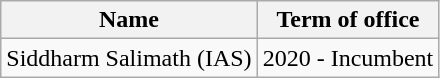<table class="wikitable">
<tr>
<th>Name</th>
<th>Term of office</th>
</tr>
<tr>
<td>Siddharm Salimath (IAS)</td>
<td>2020 - Incumbent</td>
</tr>
</table>
